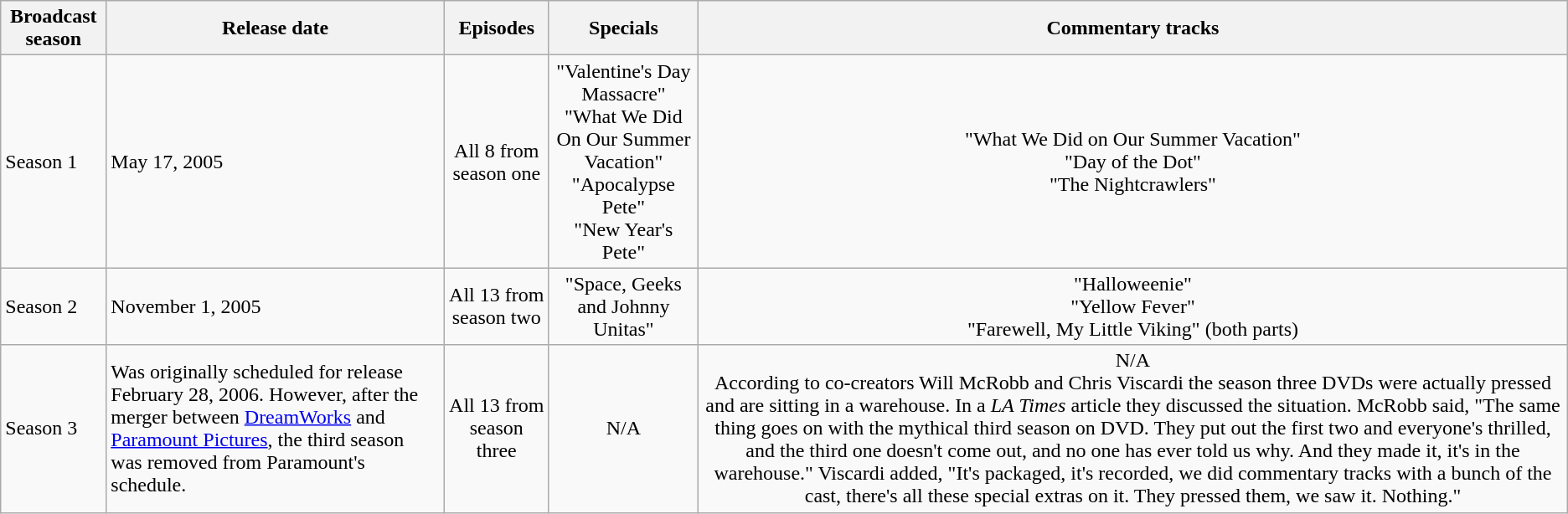<table class="wikitable">
<tr>
<th>Broadcast season</th>
<th>Release date</th>
<th>Episodes</th>
<th>Specials</th>
<th>Commentary tracks</th>
</tr>
<tr>
<td>Season 1</td>
<td>May 17, 2005</td>
<td style="text-align:center;">All 8 from season one</td>
<td style="text-align:center;">"Valentine's Day Massacre"<br>"What We Did On Our Summer Vacation"<br>"Apocalypse Pete"<br>"New Year's Pete"</td>
<td style="text-align:center;">"What We Did on Our Summer Vacation"<br>"Day of the Dot"<br>"The Nightcrawlers"</td>
</tr>
<tr>
<td>Season 2</td>
<td>November 1, 2005</td>
<td style="text-align:center;">All 13 from season two</td>
<td style="text-align:center;">"Space, Geeks and Johnny Unitas"</td>
<td style="text-align:center;">"Halloweenie"<br>"Yellow Fever"<br>"Farewell, My Little Viking" (both parts)</td>
</tr>
<tr>
<td>Season 3</td>
<td>Was originally scheduled for release February 28, 2006. However, after the merger between <a href='#'>DreamWorks</a> and <a href='#'>Paramount Pictures</a>, the third season was removed from Paramount's schedule.</td>
<td style="text-align:center;">All 13 from season three</td>
<td style="text-align:center;">N/A</td>
<td style="text-align:center;">N/A<br>According to co-creators Will McRobb and Chris Viscardi the season three DVDs were actually pressed and are sitting in a warehouse. In a <em>LA Times</em> article they discussed the situation. McRobb said, "The same thing goes on with the mythical third season on DVD. They put out the first two and everyone's thrilled, and the third one doesn't come out, and no one has ever told us why. And they made it, it's in the warehouse." Viscardi added, "It's packaged, it's recorded, we did commentary tracks with a bunch of the cast, there's all these special extras on it. They pressed them, we saw it. Nothing."</td>
</tr>
</table>
